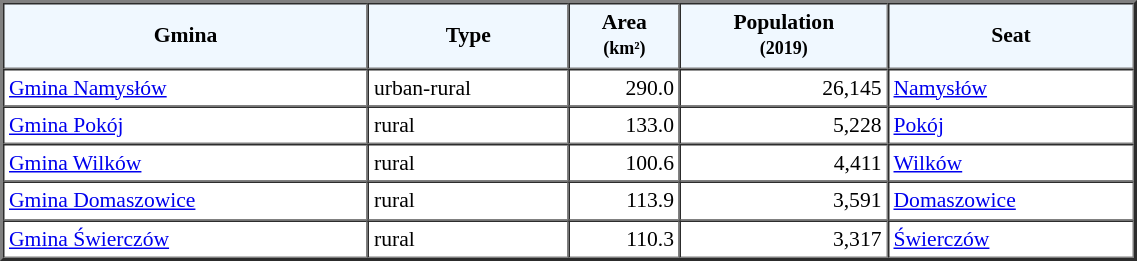<table width="60%" border="2" cellpadding="3" cellspacing="0" style="font-size:90%;line-height:120%;">
<tr bgcolor="F0F8FF">
<td style="text-align:center;"><strong>Gmina</strong></td>
<td style="text-align:center;"><strong>Type</strong></td>
<td style="text-align:center;"><strong>Area<br><small>(km²)</small></strong></td>
<td style="text-align:center;"><strong>Population<br><small>(2019)</small></strong></td>
<td style="text-align:center;"><strong>Seat</strong></td>
</tr>
<tr>
<td><a href='#'>Gmina Namysłów</a></td>
<td>urban-rural</td>
<td style="text-align:right;">290.0</td>
<td style="text-align:right;">26,145</td>
<td><a href='#'>Namysłów</a></td>
</tr>
<tr>
<td><a href='#'>Gmina Pokój</a></td>
<td>rural</td>
<td style="text-align:right;">133.0</td>
<td style="text-align:right;">5,228</td>
<td><a href='#'>Pokój</a></td>
</tr>
<tr>
<td><a href='#'>Gmina Wilków</a></td>
<td>rural</td>
<td style="text-align:right;">100.6</td>
<td style="text-align:right;">4,411</td>
<td><a href='#'>Wilków</a></td>
</tr>
<tr>
<td><a href='#'>Gmina Domaszowice</a></td>
<td>rural</td>
<td style="text-align:right;">113.9</td>
<td style="text-align:right;">3,591</td>
<td><a href='#'>Domaszowice</a></td>
</tr>
<tr>
<td><a href='#'>Gmina Świerczów</a></td>
<td>rural</td>
<td style="text-align:right;">110.3</td>
<td style="text-align:right;">3,317</td>
<td><a href='#'>Świerczów</a></td>
</tr>
<tr>
</tr>
</table>
